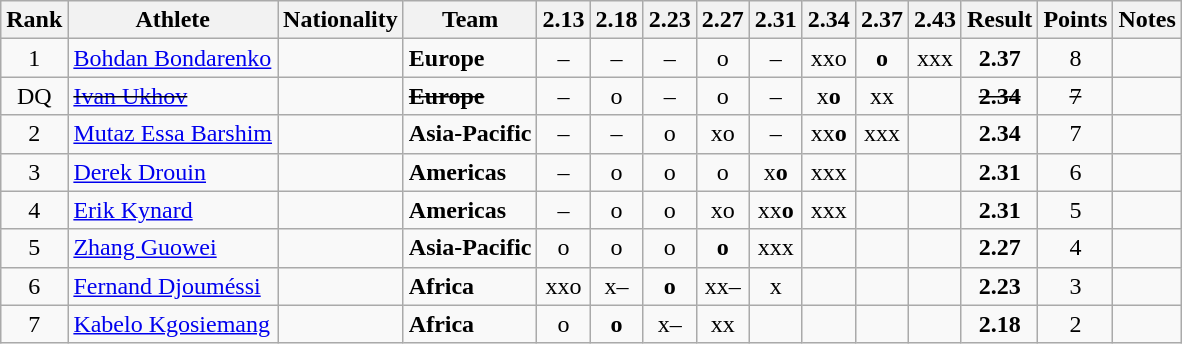<table class="wikitable sortable" style="text-align:center">
<tr>
<th>Rank</th>
<th>Athlete</th>
<th>Nationality</th>
<th>Team</th>
<th>2.13</th>
<th>2.18</th>
<th>2.23</th>
<th>2.27</th>
<th>2.31</th>
<th>2.34</th>
<th>2.37</th>
<th>2.43</th>
<th>Result</th>
<th>Points</th>
<th>Notes</th>
</tr>
<tr>
<td>1</td>
<td align="left"><a href='#'>Bohdan Bondarenko</a></td>
<td align=left></td>
<td align=left><strong>Europe</strong></td>
<td>–</td>
<td>–</td>
<td>–</td>
<td>o</td>
<td>–</td>
<td>xxo</td>
<td><strong>o</strong></td>
<td>xxx</td>
<td><strong>2.37</strong></td>
<td>8</td>
<td></td>
</tr>
<tr>
<td>DQ</td>
<td align="left"><s><a href='#'>Ivan Ukhov</a></s></td>
<td align=left><s></s></td>
<td align=left><s><strong>Europe</strong></s></td>
<td>–</td>
<td>o</td>
<td>–</td>
<td>o</td>
<td>–</td>
<td>x<strong>o</strong></td>
<td>xx</td>
<td></td>
<td><s><strong>2.34</strong></s></td>
<td><s>7</s></td>
<td></td>
</tr>
<tr>
<td>2</td>
<td align="left"><a href='#'>Mutaz Essa Barshim</a></td>
<td align=left></td>
<td align=left><strong>Asia-Pacific</strong></td>
<td>–</td>
<td>–</td>
<td>o</td>
<td>xo</td>
<td>–</td>
<td>xx<strong>o</strong></td>
<td>xxx</td>
<td></td>
<td><strong>2.34</strong></td>
<td>7</td>
<td></td>
</tr>
<tr>
<td>3</td>
<td align="left"><a href='#'>Derek Drouin</a></td>
<td align=left></td>
<td align=left><strong>Americas</strong></td>
<td>–</td>
<td>o</td>
<td>o</td>
<td>o</td>
<td>x<strong>o</strong></td>
<td>xxx</td>
<td></td>
<td></td>
<td><strong>2.31</strong></td>
<td>6</td>
<td></td>
</tr>
<tr>
<td>4</td>
<td align="left"><a href='#'>Erik Kynard</a></td>
<td align=left></td>
<td align=left><strong>Americas</strong></td>
<td>–</td>
<td>o</td>
<td>o</td>
<td>xo</td>
<td>xx<strong>o</strong></td>
<td>xxx</td>
<td></td>
<td></td>
<td><strong>2.31</strong></td>
<td>5</td>
<td></td>
</tr>
<tr>
<td>5</td>
<td align="left"><a href='#'>Zhang Guowei</a></td>
<td align=left></td>
<td align=left><strong>Asia-Pacific</strong></td>
<td>o</td>
<td>o</td>
<td>o</td>
<td><strong>o</strong></td>
<td>xxx</td>
<td></td>
<td></td>
<td></td>
<td><strong>2.27</strong></td>
<td>4</td>
<td></td>
</tr>
<tr>
<td>6</td>
<td align="left"><a href='#'>Fernand Djouméssi</a></td>
<td align=left></td>
<td align=left><strong>Africa</strong></td>
<td>xxo</td>
<td>x–</td>
<td><strong>o</strong></td>
<td>xx–</td>
<td>x</td>
<td></td>
<td></td>
<td></td>
<td><strong>2.23</strong></td>
<td>3</td>
<td></td>
</tr>
<tr>
<td>7</td>
<td align="left"><a href='#'>Kabelo Kgosiemang</a></td>
<td align=left></td>
<td align=left><strong>Africa</strong></td>
<td>o</td>
<td><strong>o</strong></td>
<td>x–</td>
<td>xx</td>
<td></td>
<td></td>
<td></td>
<td></td>
<td><strong>2.18</strong></td>
<td>2</td>
<td></td>
</tr>
</table>
